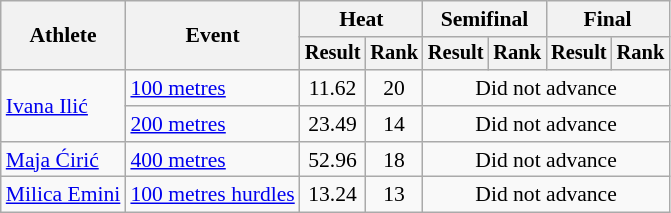<table class=wikitable style=font-size:90%>
<tr>
<th rowspan=2>Athlete</th>
<th rowspan=2>Event</th>
<th colspan=2>Heat</th>
<th colspan=2>Semifinal</th>
<th colspan=2>Final</th>
</tr>
<tr style=font-size:95%>
<th>Result</th>
<th>Rank</th>
<th>Result</th>
<th>Rank</th>
<th>Result</th>
<th>Rank</th>
</tr>
<tr align=center>
<td align=left rowspan=2><a href='#'>Ivana Ilić</a></td>
<td align=left><a href='#'>100 metres</a></td>
<td>11.62</td>
<td>20</td>
<td colspan=4>Did not advance</td>
</tr>
<tr align=center>
<td align=left><a href='#'>200 metres</a></td>
<td>23.49 </td>
<td>14</td>
<td colspan=4>Did not advance</td>
</tr>
<tr align=center>
<td align=left><a href='#'>Maja Ćirić</a></td>
<td align=left><a href='#'>400 metres</a></td>
<td>52.96</td>
<td>18</td>
<td colspan=4>Did not advance</td>
</tr>
<tr align=center>
<td align=left><a href='#'>Milica Emini</a></td>
<td align=left><a href='#'>100 metres hurdles</a></td>
<td>13.24</td>
<td>13</td>
<td colspan=4>Did not advance</td>
</tr>
</table>
